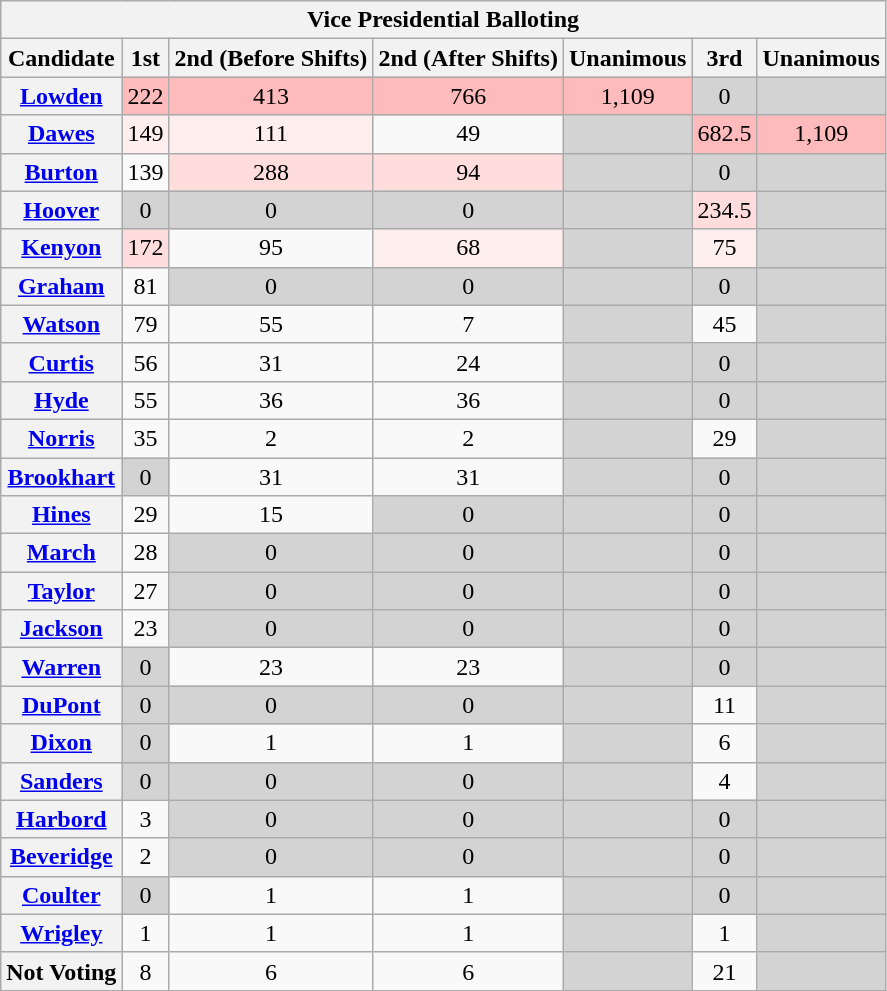<table class="wikitable sortable" style="text-align:center">
<tr>
<th colspan="7"><strong>Vice Presidential Balloting</strong></th>
</tr>
<tr>
<th>Candidate</th>
<th>1st</th>
<th>2nd (Before Shifts)</th>
<th>2nd (After Shifts)</th>
<th>Unanimous</th>
<th>3rd</th>
<th>Unanimous</th>
</tr>
<tr>
<th><a href='#'>Lowden</a></th>
<td style="background:#fbb;">222</td>
<td style="background:#fbb;">413</td>
<td style="background:#fbb;">766</td>
<td style="background:#fbb;">1,109</td>
<td style="background:#d3d3d3">0</td>
<td style="background:#d3d3d3"></td>
</tr>
<tr>
<th><a href='#'>Dawes</a></th>
<td style="background:#fee;">149</td>
<td style="background:#fee;">111</td>
<td>49</td>
<td style="background:#d3d3d3"></td>
<td style="background:#fbb;">682.5</td>
<td style="background:#fbb;">1,109</td>
</tr>
<tr>
<th><a href='#'>Burton</a></th>
<td>139</td>
<td style="background:#fdd;">288</td>
<td style="background:#fdd;">94</td>
<td style="background:#d3d3d3"></td>
<td style="background:#d3d3d3">0</td>
<td style="background:#d3d3d3"></td>
</tr>
<tr>
<th><a href='#'>Hoover</a></th>
<td style="background:#d3d3d3">0</td>
<td style="background:#d3d3d3">0</td>
<td style="background:#d3d3d3">0</td>
<td style="background:#d3d3d3"></td>
<td style="background:#fdd;">234.5</td>
<td style="background:#d3d3d3"></td>
</tr>
<tr>
<th><a href='#'>Kenyon</a></th>
<td style="background:#fdd;">172</td>
<td>95</td>
<td style="background:#fee;">68</td>
<td style="background:#d3d3d3"></td>
<td style="background:#fee;">75</td>
<td style="background:#d3d3d3"></td>
</tr>
<tr>
<th><a href='#'>Graham</a></th>
<td>81</td>
<td style="background:#d3d3d3">0</td>
<td style="background:#d3d3d3">0</td>
<td style="background:#d3d3d3"></td>
<td style="background:#d3d3d3">0</td>
<td style="background:#d3d3d3"></td>
</tr>
<tr>
<th><a href='#'>Watson</a></th>
<td>79</td>
<td>55</td>
<td>7</td>
<td style="background:#d3d3d3"></td>
<td>45</td>
<td style="background:#d3d3d3"></td>
</tr>
<tr>
<th><a href='#'>Curtis</a></th>
<td>56</td>
<td>31</td>
<td>24</td>
<td style="background:#d3d3d3"></td>
<td style="background:#d3d3d3">0</td>
<td style="background:#d3d3d3"></td>
</tr>
<tr>
<th><a href='#'>Hyde</a></th>
<td>55</td>
<td>36</td>
<td>36</td>
<td style="background:#d3d3d3"></td>
<td style="background:#d3d3d3">0</td>
<td style="background:#d3d3d3"></td>
</tr>
<tr>
<th><a href='#'>Norris</a></th>
<td>35</td>
<td>2</td>
<td>2</td>
<td style="background:#d3d3d3"></td>
<td>29</td>
<td style="background:#d3d3d3"></td>
</tr>
<tr>
<th><a href='#'>Brookhart</a></th>
<td style="background:#d3d3d3">0</td>
<td>31</td>
<td>31</td>
<td style="background:#d3d3d3"></td>
<td style="background:#d3d3d3">0</td>
<td style="background:#d3d3d3"></td>
</tr>
<tr>
<th><a href='#'>Hines</a></th>
<td>29</td>
<td>15</td>
<td style="background:#d3d3d3">0</td>
<td style="background:#d3d3d3"></td>
<td style="background:#d3d3d3">0</td>
<td style="background:#d3d3d3"></td>
</tr>
<tr>
<th><a href='#'>March</a></th>
<td>28</td>
<td style="background:#d3d3d3">0</td>
<td style="background:#d3d3d3">0</td>
<td style="background:#d3d3d3"></td>
<td style="background:#d3d3d3">0</td>
<td style="background:#d3d3d3"></td>
</tr>
<tr>
<th><a href='#'>Taylor</a></th>
<td>27</td>
<td style="background:#d3d3d3">0</td>
<td style="background:#d3d3d3">0</td>
<td style="background:#d3d3d3"></td>
<td style="background:#d3d3d3">0</td>
<td style="background:#d3d3d3"></td>
</tr>
<tr>
<th><a href='#'>Jackson</a></th>
<td>23</td>
<td style="background:#d3d3d3">0</td>
<td style="background:#d3d3d3">0</td>
<td style="background:#d3d3d3"></td>
<td style="background:#d3d3d3">0</td>
<td style="background:#d3d3d3"></td>
</tr>
<tr>
<th><a href='#'>Warren</a></th>
<td style="background:#d3d3d3">0</td>
<td>23</td>
<td>23</td>
<td style="background:#d3d3d3"></td>
<td style="background:#d3d3d3">0</td>
<td style="background:#d3d3d3"></td>
</tr>
<tr>
<th><a href='#'>DuPont</a></th>
<td style="background:#d3d3d3">0</td>
<td style="background:#d3d3d3">0</td>
<td style="background:#d3d3d3">0</td>
<td style="background:#d3d3d3"></td>
<td>11</td>
<td style="background:#d3d3d3"></td>
</tr>
<tr>
<th><a href='#'>Dixon</a></th>
<td style="background:#d3d3d3">0</td>
<td>1</td>
<td>1</td>
<td style="background:#d3d3d3"></td>
<td>6</td>
<td style="background:#d3d3d3"></td>
</tr>
<tr>
<th><a href='#'>Sanders</a></th>
<td style="background:#d3d3d3">0</td>
<td style="background:#d3d3d3">0</td>
<td style="background:#d3d3d3">0</td>
<td style="background:#d3d3d3"></td>
<td>4</td>
<td style="background:#d3d3d3"></td>
</tr>
<tr>
<th><a href='#'>Harbord</a></th>
<td>3</td>
<td style="background:#d3d3d3">0</td>
<td style="background:#d3d3d3">0</td>
<td style="background:#d3d3d3"></td>
<td style="background:#d3d3d3">0</td>
<td style="background:#d3d3d3"></td>
</tr>
<tr>
<th><a href='#'>Beveridge</a></th>
<td>2</td>
<td style="background:#d3d3d3">0</td>
<td style="background:#d3d3d3">0</td>
<td style="background:#d3d3d3"></td>
<td style="background:#d3d3d3">0</td>
<td style="background:#d3d3d3"></td>
</tr>
<tr>
<th><a href='#'>Coulter</a></th>
<td style="background:#d3d3d3">0</td>
<td>1</td>
<td>1</td>
<td style="background:#d3d3d3"></td>
<td style="background:#d3d3d3">0</td>
<td style="background:#d3d3d3"></td>
</tr>
<tr>
<th><a href='#'>Wrigley</a></th>
<td>1</td>
<td>1</td>
<td>1</td>
<td style="background:#d3d3d3"></td>
<td>1</td>
<td style="background:#d3d3d3"></td>
</tr>
<tr>
<th>Not Voting</th>
<td>8</td>
<td>6</td>
<td>6</td>
<td style="background:#d3d3d3"></td>
<td>21</td>
<td style="background:#d3d3d3"></td>
</tr>
</table>
